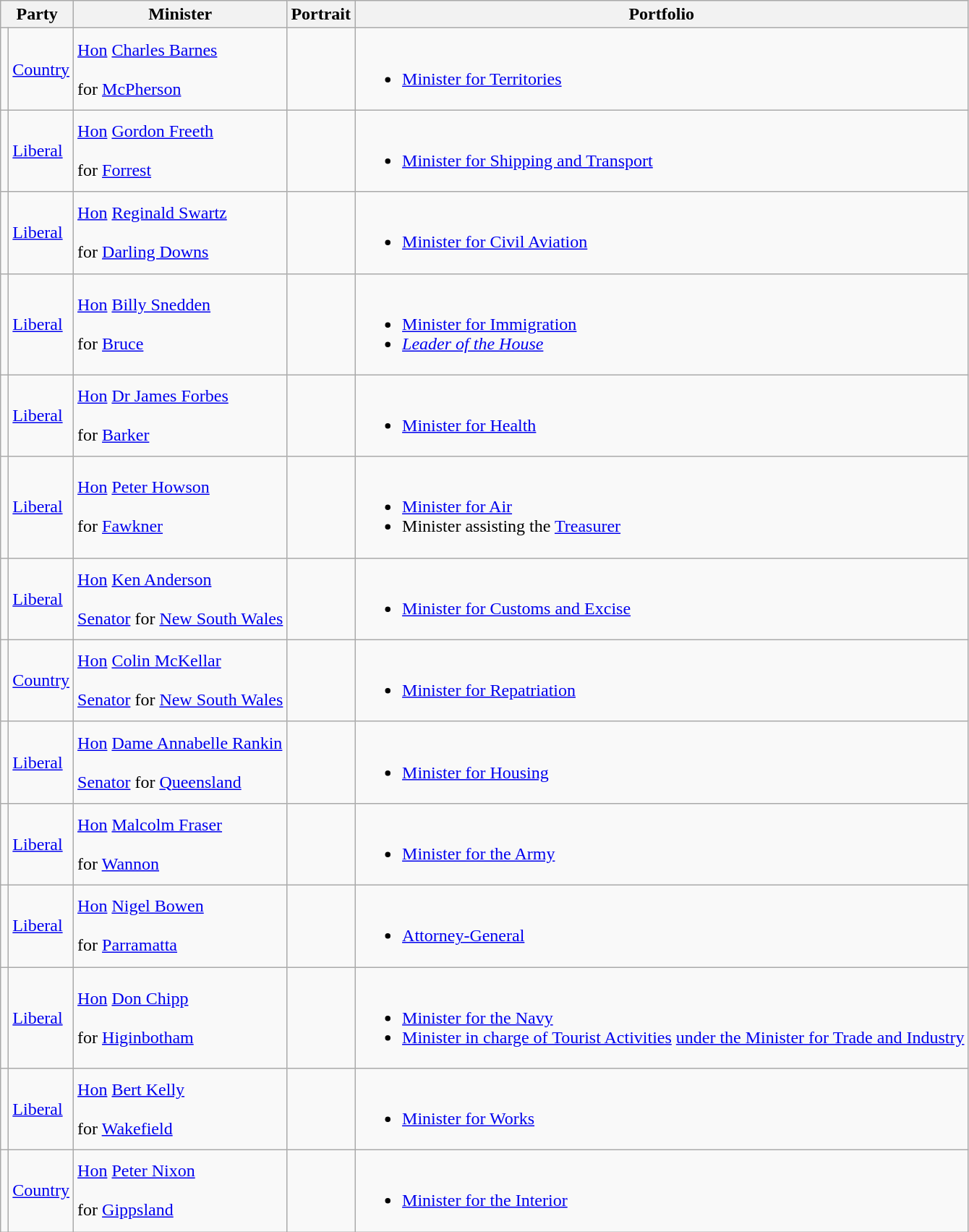<table class="wikitable sortable">
<tr>
<th colspan="2">Party</th>
<th>Minister</th>
<th>Portrait</th>
<th>Portfolio</th>
</tr>
<tr>
<td></td>
<td><a href='#'>Country</a></td>
<td><a href='#'>Hon</a> <a href='#'>Charles Barnes</a> <br><br> for <a href='#'>McPherson</a> <br></td>
<td></td>
<td><br><ul><li><a href='#'>Minister for Territories</a></li></ul></td>
</tr>
<tr>
<td></td>
<td><a href='#'>Liberal</a></td>
<td><a href='#'>Hon</a> <a href='#'>Gordon Freeth</a> <br><br> for <a href='#'>Forrest</a> <br></td>
<td></td>
<td><br><ul><li><a href='#'>Minister for Shipping and Transport</a></li></ul></td>
</tr>
<tr>
<td></td>
<td><a href='#'>Liberal</a></td>
<td><a href='#'>Hon</a> <a href='#'>Reginald Swartz</a>  <br><br> for <a href='#'>Darling Downs</a> <br></td>
<td></td>
<td><br><ul><li><a href='#'>Minister for Civil Aviation</a></li></ul></td>
</tr>
<tr>
<td></td>
<td><a href='#'>Liberal</a></td>
<td><a href='#'>Hon</a> <a href='#'>Billy Snedden</a>  <br><br> for <a href='#'>Bruce</a> <br></td>
<td></td>
<td><br><ul><li><a href='#'>Minister for Immigration</a></li><li><em><a href='#'>Leader of the House</a></em></li></ul></td>
</tr>
<tr>
<td></td>
<td><a href='#'>Liberal</a></td>
<td><a href='#'>Hon</a> <a href='#'>Dr James Forbes</a>  <br><br> for <a href='#'>Barker</a> <br></td>
<td></td>
<td><br><ul><li><a href='#'>Minister for Health</a></li></ul></td>
</tr>
<tr>
<td></td>
<td><a href='#'>Liberal</a></td>
<td><a href='#'>Hon</a> <a href='#'>Peter Howson</a> <br><br> for <a href='#'>Fawkner</a> <br></td>
<td></td>
<td><br><ul><li><a href='#'>Minister for Air</a></li><li>Minister assisting the <a href='#'>Treasurer</a></li></ul></td>
</tr>
<tr>
<td></td>
<td><a href='#'>Liberal</a></td>
<td><a href='#'>Hon</a> <a href='#'>Ken Anderson</a> <br><br><a href='#'>Senator</a> for <a href='#'>New South Wales</a> <br></td>
<td></td>
<td><br><ul><li><a href='#'>Minister for Customs and Excise</a></li></ul></td>
</tr>
<tr>
<td></td>
<td><a href='#'>Country</a></td>
<td><a href='#'>Hon</a> <a href='#'>Colin McKellar</a> <br><br><a href='#'>Senator</a> for <a href='#'>New South Wales</a> <br></td>
<td></td>
<td><br><ul><li><a href='#'>Minister for Repatriation</a></li></ul></td>
</tr>
<tr>
<td></td>
<td><a href='#'>Liberal</a></td>
<td><a href='#'>Hon</a> <a href='#'>Dame Annabelle Rankin</a>  <br><br><a href='#'>Senator</a> for <a href='#'>Queensland</a> <br></td>
<td></td>
<td><br><ul><li><a href='#'>Minister for Housing</a></li></ul></td>
</tr>
<tr>
<td></td>
<td><a href='#'>Liberal</a></td>
<td><a href='#'>Hon</a> <a href='#'>Malcolm Fraser</a> <br><br> for <a href='#'>Wannon</a> <br></td>
<td></td>
<td><br><ul><li><a href='#'>Minister for the Army</a></li></ul></td>
</tr>
<tr>
<td></td>
<td><a href='#'>Liberal</a></td>
<td><a href='#'>Hon</a> <a href='#'>Nigel Bowen</a>  <br><br> for <a href='#'>Parramatta</a> <br></td>
<td></td>
<td><br><ul><li><a href='#'>Attorney-General</a></li></ul></td>
</tr>
<tr>
<td></td>
<td><a href='#'>Liberal</a></td>
<td><a href='#'>Hon</a> <a href='#'>Don Chipp</a> <br><br> for <a href='#'>Higinbotham</a> <br></td>
<td></td>
<td><br><ul><li><a href='#'>Minister for the Navy</a></li><li><a href='#'>Minister in charge of Tourist Activities</a> <a href='#'>under the Minister for Trade and Industry</a></li></ul></td>
</tr>
<tr>
<td></td>
<td><a href='#'>Liberal</a></td>
<td><a href='#'>Hon</a> <a href='#'>Bert Kelly</a> <br><br> for <a href='#'>Wakefield</a> <br></td>
<td></td>
<td><br><ul><li><a href='#'>Minister for Works</a></li></ul></td>
</tr>
<tr>
<td></td>
<td><a href='#'>Country</a></td>
<td><a href='#'>Hon</a> <a href='#'>Peter Nixon</a> <br><br> for <a href='#'>Gippsland</a> <br></td>
<td></td>
<td><br><ul><li><a href='#'>Minister for the Interior</a></li></ul></td>
</tr>
</table>
